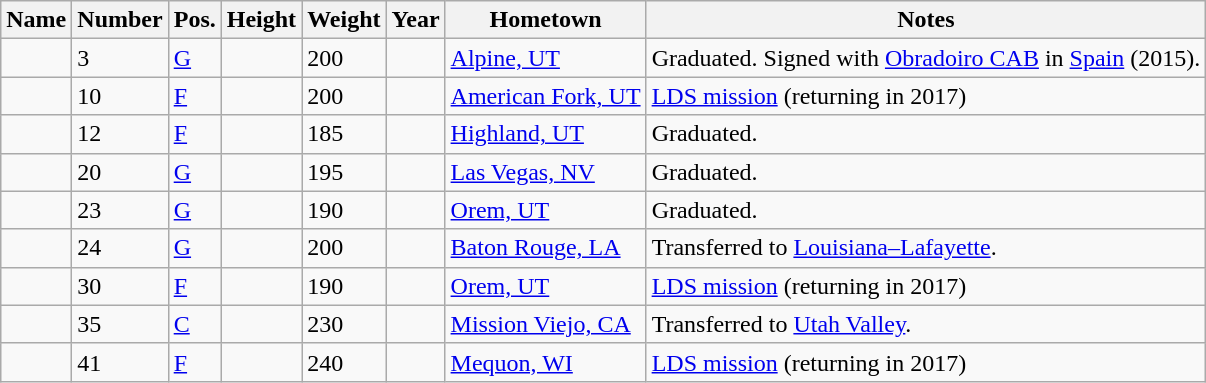<table class="wikitable sortable" border="1">
<tr>
<th>Name</th>
<th>Number</th>
<th>Pos.</th>
<th>Height</th>
<th>Weight</th>
<th>Year</th>
<th>Hometown</th>
<th class="unsortable">Notes</th>
</tr>
<tr>
<td></td>
<td>3</td>
<td><a href='#'>G</a></td>
<td></td>
<td>200</td>
<td></td>
<td><a href='#'>Alpine, UT</a></td>
<td>Graduated. Signed with <a href='#'>Obradoiro CAB</a> in <a href='#'>Spain</a> (2015).</td>
</tr>
<tr>
<td></td>
<td>10</td>
<td><a href='#'>F</a></td>
<td></td>
<td>200</td>
<td></td>
<td><a href='#'>American Fork, UT</a></td>
<td><a href='#'>LDS mission</a> (returning in 2017)</td>
</tr>
<tr>
<td></td>
<td>12</td>
<td><a href='#'>F</a></td>
<td></td>
<td>185</td>
<td></td>
<td><a href='#'>Highland, UT</a></td>
<td>Graduated.</td>
</tr>
<tr>
<td></td>
<td>20</td>
<td><a href='#'>G</a></td>
<td></td>
<td>195</td>
<td></td>
<td><a href='#'>Las Vegas, NV</a></td>
<td>Graduated.</td>
</tr>
<tr>
<td></td>
<td>23</td>
<td><a href='#'>G</a></td>
<td></td>
<td>190</td>
<td></td>
<td><a href='#'>Orem, UT</a></td>
<td>Graduated.</td>
</tr>
<tr>
<td></td>
<td>24</td>
<td><a href='#'>G</a></td>
<td></td>
<td>200</td>
<td></td>
<td><a href='#'>Baton Rouge, LA</a></td>
<td>Transferred to <a href='#'>Louisiana–Lafayette</a>.</td>
</tr>
<tr>
<td></td>
<td>30</td>
<td><a href='#'>F</a></td>
<td></td>
<td>190</td>
<td></td>
<td><a href='#'>Orem, UT</a></td>
<td><a href='#'>LDS mission</a> (returning in 2017)</td>
</tr>
<tr>
<td></td>
<td>35</td>
<td><a href='#'>C</a></td>
<td></td>
<td>230</td>
<td></td>
<td><a href='#'>Mission Viejo, CA</a></td>
<td>Transferred to <a href='#'>Utah Valley</a>.</td>
</tr>
<tr>
<td></td>
<td>41</td>
<td><a href='#'>F</a></td>
<td></td>
<td>240</td>
<td></td>
<td><a href='#'>Mequon, WI</a></td>
<td><a href='#'>LDS mission</a> (returning in 2017)</td>
</tr>
</table>
